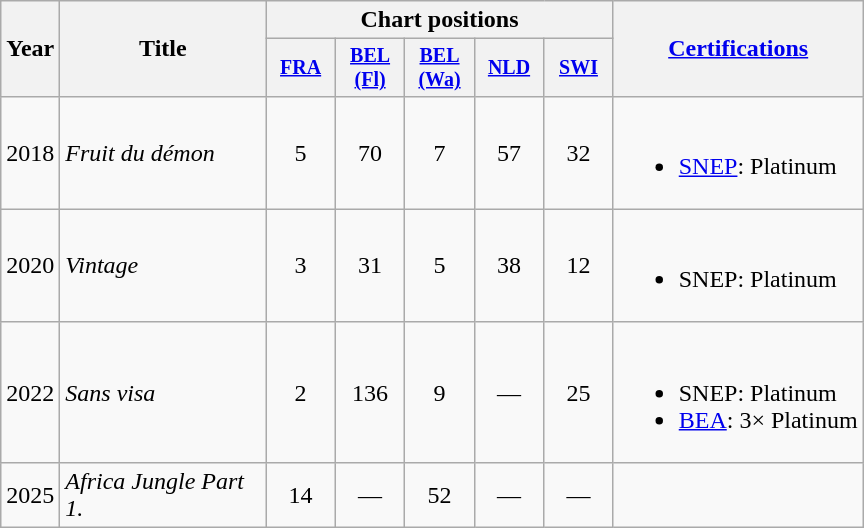<table class="wikitable">
<tr>
<th rowspan="2">Year</th>
<th style="width:130px;" rowspan="2">Title</th>
<th colspan="5">Chart positions</th>
<th rowspan="2"><a href='#'>Certifications</a></th>
</tr>
<tr>
<th style="width:40px; font-size:smaller;"><a href='#'>FRA</a><br></th>
<th style="width:40px; font-size:smaller;"><a href='#'>BEL<br>(Fl)</a><br></th>
<th style="width:40px; font-size:smaller;"><a href='#'>BEL<br>(Wa)</a><br></th>
<th style="width:40px; font-size:smaller;"><a href='#'>NLD</a><br></th>
<th style="width:40px; font-size:smaller;"><a href='#'>SWI</a><br></th>
</tr>
<tr>
<td style="text-align:center;">2018</td>
<td><em>Fruit du démon</em></td>
<td style="text-align:center;">5</td>
<td style="text-align:center;">70</td>
<td style="text-align:center;">7</td>
<td style="text-align:center;">57</td>
<td style="text-align:center;">32</td>
<td><br><ul><li><a href='#'>SNEP</a>: Platinum</li></ul></td>
</tr>
<tr>
<td style="text-align:center;">2020</td>
<td><em>Vintage</em></td>
<td style="text-align:center;">3</td>
<td style="text-align:center;">31</td>
<td style="text-align:center;">5</td>
<td style="text-align:center;">38</td>
<td style="text-align:center;">12</td>
<td><br><ul><li>SNEP: Platinum</li></ul></td>
</tr>
<tr>
<td style="text-align:center;">2022</td>
<td><em>Sans visa</em></td>
<td style="text-align:center;">2</td>
<td style="text-align:center;">136</td>
<td style="text-align:center;">9</td>
<td style="text-align:center;">—</td>
<td style="text-align:center;">25</td>
<td><br><ul><li>SNEP: Platinum</li><li><a href='#'>BEA</a>: 3× Platinum</li></ul></td>
</tr>
<tr>
<td style="text-align:center;">2025</td>
<td><em>Africa Jungle Part 1.</em></td>
<td style="text-align:center;">14<br></td>
<td style="text-align:center;">—</td>
<td style="text-align:center;">52</td>
<td style="text-align:center;">—</td>
<td style="text-align:center;">—</td>
<td></td>
</tr>
</table>
